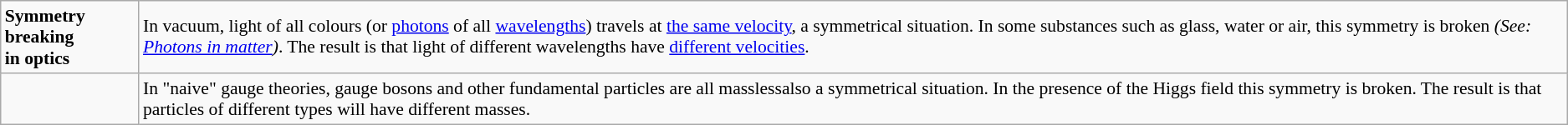<table class="wikitable" style="font-size:90%">
<tr>
<td><strong>Symmetry breaking<br>in optics</strong></td>
<td>In vacuum, light of all colours (or <a href='#'>photons</a> of all <a href='#'>wavelengths</a>) travels at <a href='#'>the same velocity</a>, a symmetrical situation. In some substances such as glass, water or air, this symmetry is broken <em>(See: <a href='#'>Photons in matter</a>)</em>. The result is that light of different wavelengths have <a href='#'>different velocities</a>.</td>
</tr>
<tr>
<td><strong></strong></td>
<td>In "naive" gauge theories, gauge bosons and other fundamental particles are all masslessalso a symmetrical situation. In the presence of the Higgs field this symmetry is broken. The result is that particles of different types will have different masses.</td>
</tr>
</table>
